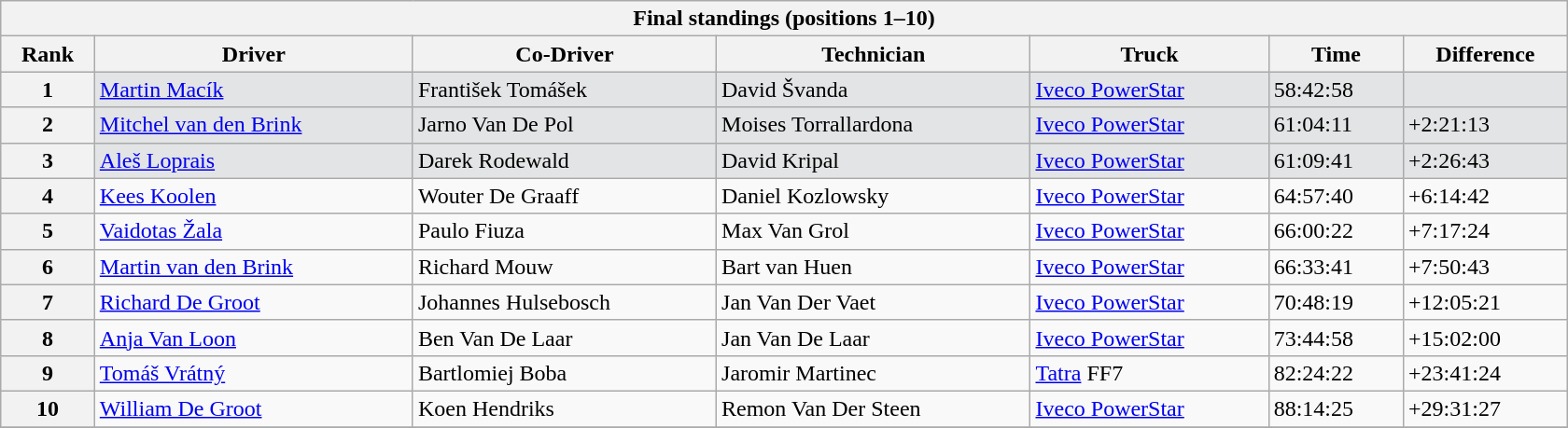<table class="wikitable" style="width:70em;margin-bottom:0;">
<tr>
<th colspan=7>Final standings (positions 1–10)</th>
</tr>
<tr>
<th>Rank</th>
<th>Driver</th>
<th>Co-Driver</th>
<th>Technician</th>
<th>Truck</th>
<th>Time</th>
<th>Difference</th>
</tr>
<tr style="background:#e3e4e5;">
<th>1</th>
<td> <a href='#'>Martin Macík</a></td>
<td> František Tomášek</td>
<td> David Švanda</td>
<td><a href='#'>Iveco PowerStar</a></td>
<td>58:42:58</td>
<td></td>
</tr>
<tr style="background:#e3e4e5;">
<th>2</th>
<td> <a href='#'>Mitchel van den Brink</a></td>
<td> Jarno Van De Pol</td>
<td> Moises Torrallardona</td>
<td><a href='#'>Iveco PowerStar</a></td>
<td>61:04:11</td>
<td>+2:21:13</td>
</tr>
<tr style="background:#e3e4e5;">
<th>3</th>
<td> <a href='#'>Aleš Loprais</a></td>
<td> Darek Rodewald</td>
<td> David Kripal</td>
<td><a href='#'>Iveco PowerStar</a></td>
<td>61:09:41</td>
<td>+2:26:43</td>
</tr>
<tr>
<th>4</th>
<td> <a href='#'>Kees Koolen</a></td>
<td> Wouter De Graaff</td>
<td> Daniel Kozlowsky</td>
<td><a href='#'>Iveco PowerStar</a></td>
<td>64:57:40</td>
<td>+6:14:42</td>
</tr>
<tr>
<th>5</th>
<td> <a href='#'>Vaidotas Žala</a></td>
<td> Paulo Fiuza</td>
<td> Max Van Grol</td>
<td><a href='#'>Iveco PowerStar</a></td>
<td>66:00:22</td>
<td>+7:17:24</td>
</tr>
<tr>
<th>6</th>
<td> <a href='#'>Martin van den Brink</a></td>
<td> Richard Mouw</td>
<td> Bart van Huen</td>
<td><a href='#'>Iveco PowerStar</a></td>
<td>66:33:41</td>
<td>+7:50:43</td>
</tr>
<tr>
<th>7</th>
<td> <a href='#'>Richard De Groot</a></td>
<td> Johannes Hulsebosch</td>
<td> Jan Van Der Vaet</td>
<td><a href='#'>Iveco PowerStar</a></td>
<td>70:48:19</td>
<td>+12:05:21</td>
</tr>
<tr>
<th>8</th>
<td> <a href='#'>Anja Van Loon</a></td>
<td> Ben Van De Laar</td>
<td> Jan Van De Laar</td>
<td><a href='#'>Iveco PowerStar</a></td>
<td>73:44:58</td>
<td>+15:02:00</td>
</tr>
<tr>
<th>9</th>
<td> <a href='#'>Tomáš Vrátný</a></td>
<td> Bartlomiej Boba</td>
<td> Jaromir Martinec</td>
<td><a href='#'>Tatra</a> FF7</td>
<td>82:24:22</td>
<td>+23:41:24</td>
</tr>
<tr>
<th>10</th>
<td> <a href='#'>William De Groot</a></td>
<td> Koen Hendriks</td>
<td> Remon Van Der Steen</td>
<td><a href='#'>Iveco PowerStar</a></td>
<td>88:14:25</td>
<td>+29:31:27</td>
</tr>
<tr>
</tr>
</table>
